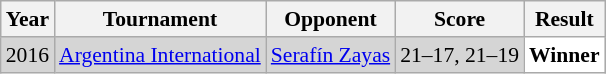<table class="sortable wikitable" style="font-size: 90%;">
<tr>
<th>Year</th>
<th>Tournament</th>
<th>Opponent</th>
<th>Score</th>
<th>Result</th>
</tr>
<tr style="background:#D5D5D5">
<td align="center">2016</td>
<td align="left"><a href='#'>Argentina International</a></td>
<td align="left"> <a href='#'>Serafín Zayas</a></td>
<td align="left">21–17, 21–19</td>
<td style="text-align:left; background:white"> <strong>Winner</strong></td>
</tr>
</table>
